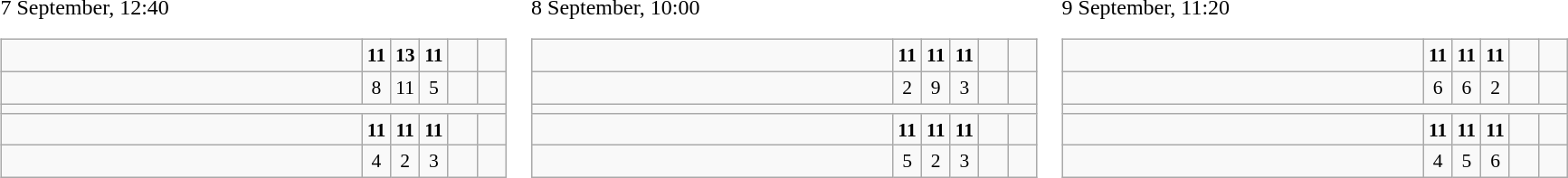<table>
<tr>
<td>7 September, 12:40<br><table class="wikitable" style="text-align:center; font-size:90%;">
<tr>
<td style="width:18em; text-align:left;"><strong></strong></td>
<td style="width:1em"><strong>11</strong></td>
<td style="width:1em"><strong>13</strong></td>
<td style="width:1em"><strong>11</strong></td>
<td style="width:1em"></td>
<td style="width:1em"></td>
</tr>
<tr>
<td style="text-align:left;"></td>
<td>8</td>
<td>11</td>
<td>5</td>
<td></td>
<td></td>
</tr>
<tr>
<td colspan="6"></td>
</tr>
<tr>
<td style="text-align:left;"><strong></strong></td>
<td><strong>11</strong></td>
<td><strong>11</strong></td>
<td><strong>11</strong></td>
<td></td>
<td></td>
</tr>
<tr>
<td style="text-align:left;"></td>
<td>4</td>
<td>2</td>
<td>3</td>
<td></td>
<td></td>
</tr>
</table>
</td>
<td>8 September, 10:00<br><table class="wikitable" style="text-align:center; font-size:90%;">
<tr>
<td style="width:18em; text-align:left;"><strong></strong></td>
<td style="width:1em"><strong>11</strong></td>
<td style="width:1em"><strong>11</strong></td>
<td style="width:1em"><strong>11</strong></td>
<td style="width:1em"></td>
<td style="width:1em"></td>
</tr>
<tr>
<td style="text-align:left;"></td>
<td>2</td>
<td>9</td>
<td>3</td>
<td></td>
<td></td>
</tr>
<tr>
<td colspan="6"></td>
</tr>
<tr>
<td style="text-align:left;"><strong></strong></td>
<td><strong>11</strong></td>
<td><strong>11</strong></td>
<td><strong>11</strong></td>
<td></td>
<td></td>
</tr>
<tr>
<td style="text-align:left;"></td>
<td>5</td>
<td>2</td>
<td>3</td>
<td></td>
<td></td>
</tr>
</table>
</td>
<td>9 September, 11:20<br><table class="wikitable" style="text-align:center; font-size:90%;">
<tr>
<td style="width:18em; text-align:left;"><strong></strong></td>
<td style="width:1em"><strong>11</strong></td>
<td style="width:1em"><strong>11</strong></td>
<td style="width:1em"><strong>11</strong></td>
<td style="width:1em"></td>
<td style="width:1em"></td>
</tr>
<tr>
<td style="text-align:left;"></td>
<td>6</td>
<td>6</td>
<td>2</td>
<td></td>
<td></td>
</tr>
<tr>
<td colspan="6"></td>
</tr>
<tr>
<td style="text-align:left;"><strong></strong></td>
<td><strong>11</strong></td>
<td><strong>11</strong></td>
<td><strong>11</strong></td>
<td></td>
<td></td>
</tr>
<tr>
<td style="text-align:left;"></td>
<td>4</td>
<td>5</td>
<td>6</td>
<td></td>
<td></td>
</tr>
</table>
</td>
</tr>
</table>
